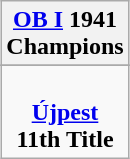<table class="wikitable" style="text-align: center; margin: 0 auto;">
<tr>
<th><a href='#'>OB I</a> 1941<br>Champions</th>
</tr>
<tr>
</tr>
<tr>
<td> <br><strong><a href='#'>Újpest</a></strong><br><strong>11th Title</strong></td>
</tr>
</table>
